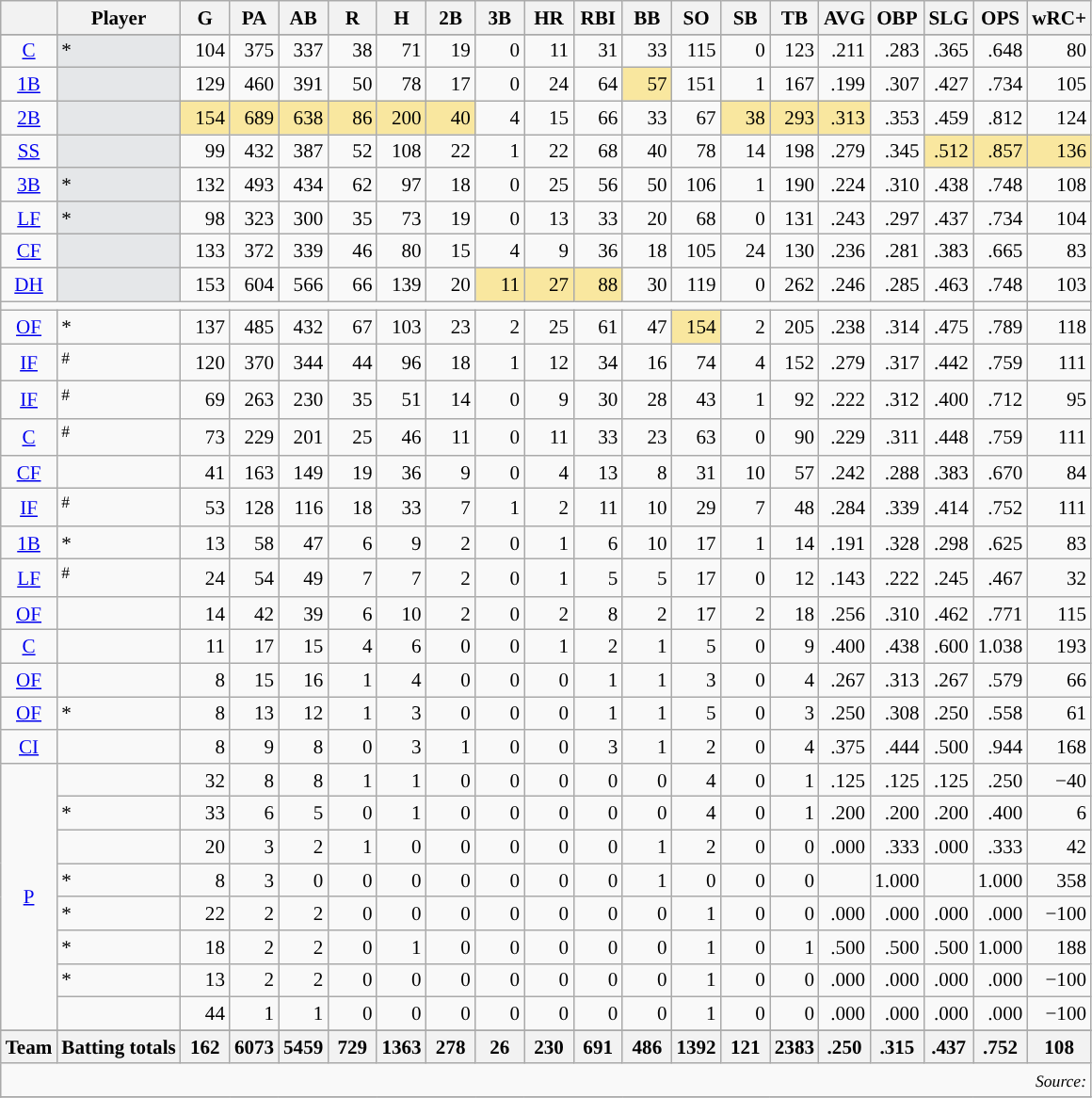<table class="wikitable sortable sticky-header" style="text-align:right; font-size:88%;">
<tr>
<th></th>
<th>Player</th>
<th>G</th>
<th>PA</th>
<th>AB</th>
<th>R</th>
<th>H</th>
<th>2B</th>
<th>3B</th>
<th>HR</th>
<th>RBI</th>
<th>BB</th>
<th>SO</th>
<th>SB</th>
<th>TB</th>
<th>AVG</th>
<th>OBP</th>
<th>SLG</th>
<th>OPS</th>
<th>wRC+</th>
</tr>
<tr>
</tr>
<tr>
<td align=center><a href='#'>C</a></td>
<td align=left style="background: #e5e7e9">*</td>
<td>104</td>
<td>375</td>
<td>337</td>
<td>38</td>
<td>71</td>
<td>19</td>
<td>0</td>
<td>11</td>
<td>31</td>
<td>33</td>
<td>115</td>
<td>0</td>
<td>123</td>
<td>.211</td>
<td>.283</td>
<td>.365</td>
<td>.648</td>
<td>80</td>
</tr>
<tr>
<td align=center><a href='#'>1B</a></td>
<td align=left style="background: #e5e7e9"></td>
<td>129</td>
<td>460</td>
<td>391</td>
<td>50</td>
<td>78</td>
<td>17</td>
<td>0</td>
<td>24</td>
<td>64</td>
<td style="background: #f9e79f; border:1px solid #aaa; width:2em;">57</td>
<td>151</td>
<td>1</td>
<td>167</td>
<td>.199</td>
<td>.307</td>
<td>.427</td>
<td>.734</td>
<td>105</td>
</tr>
<tr>
<td align=center><a href='#'>2B</a></td>
<td align=left style="background: #e5e7e9"></td>
<td style="background: #f9e79f; border:1px solid #aaa; width:2em;">154</td>
<td style="background: #f9e79f; border:1px solid #aaa; width:2em;">689</td>
<td style="background: #f9e79f; border:1px solid #aaa; width:2em;">638</td>
<td style="background: #f9e79f; border:1px solid #aaa; width:2em;">86</td>
<td style="background: #f9e79f; border:1px solid #aaa; width:2em;">200</td>
<td style="background: #f9e79f; border:1px solid #aaa; width:2em;">40</td>
<td>4</td>
<td>15</td>
<td>66</td>
<td>33</td>
<td>67</td>
<td style="background: #f9e79f; border:1px solid #aaa; width:2em;">38</td>
<td style="background: #f9e79f; border:1px solid #aaa; width:2em;">293</td>
<td style="background: #f9e79f; border:1px solid #aaa; width:2em;">.313</td>
<td>.353</td>
<td>.459</td>
<td>.812</td>
<td>124</td>
</tr>
<tr>
<td align=center><a href='#'>SS</a></td>
<td align=left style="background: #e5e7e9"></td>
<td>99</td>
<td>432</td>
<td>387</td>
<td>52</td>
<td>108</td>
<td>22</td>
<td>1</td>
<td>22</td>
<td>68</td>
<td>40</td>
<td>78</td>
<td>14</td>
<td>198</td>
<td>.279</td>
<td>.345</td>
<td style="background: #f9e79f; border:1px solid #aaa; width:2em;">.512</td>
<td style="background: #f9e79f; border:1px solid #aaa; width:2em;">.857</td>
<td style="background: #f9e79f; border:1px solid #aaa; width:2em;">136</td>
</tr>
<tr>
<td align=center><a href='#'>3B</a></td>
<td align=left style="background: #e5e7e9">*</td>
<td>132</td>
<td>493</td>
<td>434</td>
<td>62</td>
<td>97</td>
<td>18</td>
<td>0</td>
<td>25</td>
<td>56</td>
<td>50</td>
<td>106</td>
<td>1</td>
<td>190</td>
<td>.224</td>
<td>.310</td>
<td>.438</td>
<td>.748</td>
<td>108</td>
</tr>
<tr>
<td align=center><a href='#'>LF</a></td>
<td align=left style="background: #e5e7e9">*</td>
<td>98</td>
<td>323</td>
<td>300</td>
<td>35</td>
<td>73</td>
<td>19</td>
<td>0</td>
<td>13</td>
<td>33</td>
<td>20</td>
<td>68</td>
<td>0</td>
<td>131</td>
<td>.243</td>
<td>.297</td>
<td>.437</td>
<td>.734</td>
<td>104</td>
</tr>
<tr>
<td align=center><a href='#'>CF</a></td>
<td align=left style="background: #e5e7e9"></td>
<td>133</td>
<td>372</td>
<td>339</td>
<td>46</td>
<td>80</td>
<td>15</td>
<td>4</td>
<td>9</td>
<td>36</td>
<td>18</td>
<td>105</td>
<td>24</td>
<td>130</td>
<td>.236</td>
<td>.281</td>
<td>.383</td>
<td>.665</td>
<td>83</td>
</tr>
<tr>
<td align=center><a href='#'>DH</a></td>
<td align=left style="background: #e5e7e9"></td>
<td>153</td>
<td>604</td>
<td>566</td>
<td>66</td>
<td>139</td>
<td>20</td>
<td style="background: #f9e79f; border:1px solid #aaa; width:2em;">11</td>
<td style="background: #f9e79f; border:1px solid #aaa; width:2em;">27</td>
<td style="background: #f9e79f; border:1px solid #aaa; width:2em;">88</td>
<td>30</td>
<td>119</td>
<td>0</td>
<td>262</td>
<td>.246</td>
<td>.285</td>
<td>.463</td>
<td>.748</td>
<td>103</td>
</tr>
<tr>
<td colspan="18"></td>
<td></td>
</tr>
<tr>
<td align=center><a href='#'>OF</a></td>
<td style=text-align:left>*</td>
<td>137</td>
<td>485</td>
<td>432</td>
<td>67</td>
<td>103</td>
<td>23</td>
<td>2</td>
<td>25</td>
<td>61</td>
<td>47</td>
<td style="background: #f9e79f; border:1px solid #aaa; width:2em;">154</td>
<td>2</td>
<td>205</td>
<td>.238</td>
<td>.314</td>
<td>.475</td>
<td>.789</td>
<td>118</td>
</tr>
<tr>
<td align=center><a href='#'>IF</a></td>
<td style=text-align:left><sup>#</sup></td>
<td>120</td>
<td>370</td>
<td>344</td>
<td>44</td>
<td>96</td>
<td>18</td>
<td>1</td>
<td>12</td>
<td>34</td>
<td>16</td>
<td>74</td>
<td>4</td>
<td>152</td>
<td>.279</td>
<td>.317</td>
<td>.442</td>
<td>.759</td>
<td>111</td>
</tr>
<tr>
<td align=center><a href='#'>IF</a></td>
<td style=text-align:left><sup>#</sup></td>
<td>69</td>
<td>263</td>
<td>230</td>
<td>35</td>
<td>51</td>
<td>14</td>
<td>0</td>
<td>9</td>
<td>30</td>
<td>28</td>
<td>43</td>
<td>1</td>
<td>92</td>
<td>.222</td>
<td>.312</td>
<td>.400</td>
<td>.712</td>
<td>95</td>
</tr>
<tr>
<td align=center><a href='#'>C</a></td>
<td style=text-align:left><sup>#</sup></td>
<td>73</td>
<td>229</td>
<td>201</td>
<td>25</td>
<td>46</td>
<td>11</td>
<td>0</td>
<td>11</td>
<td>33</td>
<td>23</td>
<td>63</td>
<td>0</td>
<td>90</td>
<td>.229</td>
<td>.311</td>
<td>.448</td>
<td>.759</td>
<td>111</td>
</tr>
<tr>
<td align=center><a href='#'>CF</a></td>
<td style=text-align:left></td>
<td>41</td>
<td>163</td>
<td>149</td>
<td>19</td>
<td>36</td>
<td>9</td>
<td>0</td>
<td>4</td>
<td>13</td>
<td>8</td>
<td>31</td>
<td>10</td>
<td>57</td>
<td>.242</td>
<td>.288</td>
<td>.383</td>
<td>.670</td>
<td>84</td>
</tr>
<tr>
<td align=center><a href='#'>IF</a></td>
<td style=text-align:left><sup>#</sup></td>
<td>53</td>
<td>128</td>
<td>116</td>
<td>18</td>
<td>33</td>
<td>7</td>
<td>1</td>
<td>2</td>
<td>11</td>
<td>10</td>
<td>29</td>
<td>7</td>
<td>48</td>
<td>.284</td>
<td>.339</td>
<td>.414</td>
<td>.752</td>
<td>111</td>
</tr>
<tr>
<td align=center><a href='#'>1B</a></td>
<td style=text-align:left>*</td>
<td>13</td>
<td>58</td>
<td>47</td>
<td>6</td>
<td>9</td>
<td>2</td>
<td>0</td>
<td>1</td>
<td>6</td>
<td>10</td>
<td>17</td>
<td>1</td>
<td>14</td>
<td>.191</td>
<td>.328</td>
<td>.298</td>
<td>.625</td>
<td>83</td>
</tr>
<tr>
<td align=center><a href='#'>LF</a></td>
<td style=text-align:left><sup>#</sup></td>
<td>24</td>
<td>54</td>
<td>49</td>
<td>7</td>
<td>7</td>
<td>2</td>
<td>0</td>
<td>1</td>
<td>5</td>
<td>5</td>
<td>17</td>
<td>0</td>
<td>12</td>
<td>.143</td>
<td>.222</td>
<td>.245</td>
<td>.467</td>
<td>32</td>
</tr>
<tr>
<td align=center><a href='#'>OF</a></td>
<td style=text-align:left></td>
<td>14</td>
<td>42</td>
<td>39</td>
<td>6</td>
<td>10</td>
<td>2</td>
<td>0</td>
<td>2</td>
<td>8</td>
<td>2</td>
<td>17</td>
<td>2</td>
<td>18</td>
<td>.256</td>
<td>.310</td>
<td>.462</td>
<td>.771</td>
<td>115</td>
</tr>
<tr>
<td align=center><a href='#'>C</a></td>
<td style=text-align:left></td>
<td>11</td>
<td>17</td>
<td>15</td>
<td>4</td>
<td>6</td>
<td>0</td>
<td>0</td>
<td>1</td>
<td>2</td>
<td>1</td>
<td>5</td>
<td>0</td>
<td>9</td>
<td>.400</td>
<td>.438</td>
<td>.600</td>
<td>1.038</td>
<td>193</td>
</tr>
<tr>
<td align=center><a href='#'>OF</a></td>
<td style=text-align:left></td>
<td>8</td>
<td>15</td>
<td>16</td>
<td>1</td>
<td>4</td>
<td>0</td>
<td>0</td>
<td>0</td>
<td>1</td>
<td>1</td>
<td>3</td>
<td>0</td>
<td>4</td>
<td>.267</td>
<td>.313</td>
<td>.267</td>
<td>.579</td>
<td>66</td>
</tr>
<tr>
<td align=center><a href='#'>OF</a></td>
<td style=text-align:left>*</td>
<td>8</td>
<td>13</td>
<td>12</td>
<td>1</td>
<td>3</td>
<td>0</td>
<td>0</td>
<td>0</td>
<td>1</td>
<td>1</td>
<td>5</td>
<td>0</td>
<td>3</td>
<td>.250</td>
<td>.308</td>
<td>.250</td>
<td>.558</td>
<td>61</td>
</tr>
<tr>
<td align=center><a href='#'>CI</a></td>
<td style=text-align:left></td>
<td>8</td>
<td>9</td>
<td>8</td>
<td>0</td>
<td>3</td>
<td>1</td>
<td>0</td>
<td>0</td>
<td>3</td>
<td>1</td>
<td>2</td>
<td>0</td>
<td>4</td>
<td>.375</td>
<td>.444</td>
<td>.500</td>
<td>.944</td>
<td>168</td>
</tr>
<tr>
<td rowspan="8" align=center><a href='#'>P</a></td>
<td style=text-align:left></td>
<td>32</td>
<td>8</td>
<td>8</td>
<td>1</td>
<td>1</td>
<td>0</td>
<td>0</td>
<td>0</td>
<td>0</td>
<td>0</td>
<td>4</td>
<td>0</td>
<td>1</td>
<td>.125</td>
<td>.125</td>
<td>.125</td>
<td>.250</td>
<td>−40</td>
</tr>
<tr>
<td style=text-align:left>*</td>
<td>33</td>
<td>6</td>
<td>5</td>
<td>0</td>
<td>1</td>
<td>0</td>
<td>0</td>
<td>0</td>
<td>0</td>
<td>0</td>
<td>4</td>
<td>0</td>
<td>1</td>
<td>.200</td>
<td>.200</td>
<td>.200</td>
<td>.400</td>
<td>6</td>
</tr>
<tr>
<td style=text-align:left></td>
<td>20</td>
<td>3</td>
<td>2</td>
<td>1</td>
<td>0</td>
<td>0</td>
<td>0</td>
<td>0</td>
<td>0</td>
<td>1</td>
<td>2</td>
<td>0</td>
<td>0</td>
<td>.000</td>
<td>.333</td>
<td>.000</td>
<td>.333</td>
<td>42</td>
</tr>
<tr>
<td style=text-align:left>*</td>
<td>8</td>
<td>3</td>
<td>0</td>
<td>0</td>
<td>0</td>
<td>0</td>
<td>0</td>
<td>0</td>
<td>0</td>
<td>1</td>
<td>0</td>
<td>0</td>
<td>0</td>
<td></td>
<td>1.000</td>
<td></td>
<td>1.000</td>
<td>358</td>
</tr>
<tr>
<td style=text-align:left>*</td>
<td>22</td>
<td>2</td>
<td>2</td>
<td>0</td>
<td>0</td>
<td>0</td>
<td>0</td>
<td>0</td>
<td>0</td>
<td>0</td>
<td>1</td>
<td>0</td>
<td>0</td>
<td>.000</td>
<td>.000</td>
<td>.000</td>
<td>.000</td>
<td>−100</td>
</tr>
<tr>
<td style=text-align:left>*</td>
<td>18</td>
<td>2</td>
<td>2</td>
<td>0</td>
<td>1</td>
<td>0</td>
<td>0</td>
<td>0</td>
<td>0</td>
<td>0</td>
<td>1</td>
<td>0</td>
<td>1</td>
<td>.500</td>
<td>.500</td>
<td>.500</td>
<td>1.000</td>
<td>188</td>
</tr>
<tr>
<td style=text-align:left>*</td>
<td>13</td>
<td>2</td>
<td>2</td>
<td>0</td>
<td>0</td>
<td>0</td>
<td>0</td>
<td>0</td>
<td>0</td>
<td>0</td>
<td>1</td>
<td>0</td>
<td>0</td>
<td>.000</td>
<td>.000</td>
<td>.000</td>
<td>.000</td>
<td>−100</td>
</tr>
<tr>
<td style=text-align:left></td>
<td>44</td>
<td>1</td>
<td>1</td>
<td>0</td>
<td>0</td>
<td>0</td>
<td>0</td>
<td>0</td>
<td>0</td>
<td>0</td>
<td>1</td>
<td>0</td>
<td>0</td>
<td>.000</td>
<td>.000</td>
<td>.000</td>
<td>.000</td>
<td>−100</td>
</tr>
<tr>
</tr>
<tr class="sortbottom">
<th>Team</th>
<th>Batting totals</th>
<th>162</th>
<th>6073</th>
<th>5459</th>
<th>729</th>
<th>1363</th>
<th>278</th>
<th>26</th>
<th>230</th>
<th>691</th>
<th>486</th>
<th>1392</th>
<th>121</th>
<th>2383</th>
<th>.250</th>
<th>.315</th>
<th>.437</th>
<th>.752</th>
<th>108</th>
</tr>
<tr class="sortbottom">
<td colspan="20;" align="right"><small><em>Source:</em></small></td>
</tr>
<tr>
</tr>
</table>
